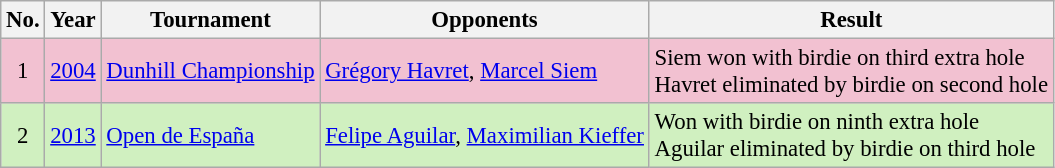<table class="wikitable" style="font-size:95%;">
<tr>
<th>No.</th>
<th>Year</th>
<th>Tournament</th>
<th>Opponents</th>
<th>Result</th>
</tr>
<tr style="background:#F2C1D1;">
<td align=center>1</td>
<td><a href='#'>2004</a></td>
<td><a href='#'>Dunhill Championship</a></td>
<td> <a href='#'>Grégory Havret</a>,  <a href='#'>Marcel Siem</a></td>
<td>Siem won with birdie on third extra hole<br>Havret eliminated by birdie on second hole</td>
</tr>
<tr style="background:#D0F0C0;">
<td align=center>2</td>
<td><a href='#'>2013</a></td>
<td><a href='#'>Open de España</a></td>
<td> <a href='#'>Felipe Aguilar</a>,  <a href='#'>Maximilian Kieffer</a></td>
<td>Won with birdie on ninth extra hole<br>Aguilar eliminated by birdie on third hole</td>
</tr>
</table>
